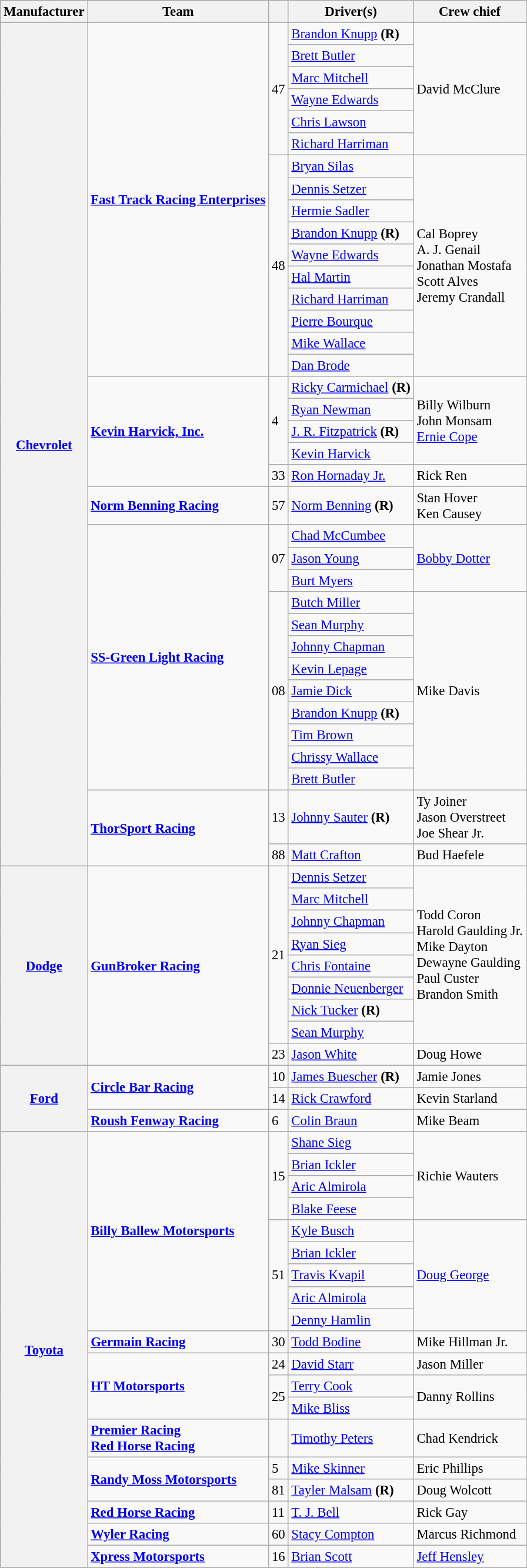<table class="wikitable" style="font-size: 95%">
<tr>
<th>Manufacturer</th>
<th>Team</th>
<th></th>
<th>Driver(s)</th>
<th>Crew chief</th>
</tr>
<tr>
<th rowspan=36><a href='#'>Chevrolet</a></th>
<td rowspan=16><strong><a href='#'>Fast Track Racing Enterprises</a></strong></td>
<td rowspan=6>47</td>
<td><a href='#'>Brandon Knupp</a> <strong>(R)</strong> <small></small></td>
<td rowspan=6>David McClure</td>
</tr>
<tr>
<td><a href='#'>Brett Butler</a> <small></small></td>
</tr>
<tr>
<td><a href='#'>Marc Mitchell</a> <small></small></td>
</tr>
<tr>
<td><a href='#'>Wayne Edwards</a> <small></small></td>
</tr>
<tr>
<td><a href='#'>Chris Lawson</a> <small></small></td>
</tr>
<tr>
<td><a href='#'>Richard Harriman</a> <small></small></td>
</tr>
<tr>
<td rowspan=10>48</td>
<td><a href='#'>Bryan Silas</a> <small></small></td>
<td rowspan=10>Cal Boprey <small></small> <br> A. J. Genail <small></small> <br> Jonathan Mostafa <small></small> <br> Scott Alves <small></small> <br> Jeremy Crandall <small></small></td>
</tr>
<tr>
<td><a href='#'>Dennis Setzer</a> <small></small></td>
</tr>
<tr>
<td><a href='#'>Hermie Sadler</a> <small></small></td>
</tr>
<tr>
<td><a href='#'>Brandon Knupp</a> <strong>(R)</strong> <small></small></td>
</tr>
<tr>
<td><a href='#'>Wayne Edwards</a> <small></small></td>
</tr>
<tr>
<td><a href='#'>Hal Martin</a> <small></small></td>
</tr>
<tr>
<td><a href='#'>Richard Harriman</a> <small></small></td>
</tr>
<tr>
<td><a href='#'>Pierre Bourque</a> <small></small></td>
</tr>
<tr>
<td><a href='#'>Mike Wallace</a> <small></small></td>
</tr>
<tr>
<td><a href='#'>Dan Brode</a> <small></small></td>
</tr>
<tr>
<td rowspan=5><strong><a href='#'>Kevin Harvick, Inc.</a></strong></td>
<td rowspan=4>4</td>
<td><a href='#'>Ricky Carmichael</a> <strong>(R)</strong> <small></small></td>
<td rowspan=4>Billy Wilburn <small></small> <br> John Monsam <small></small> <br> <a href='#'>Ernie Cope</a> <small></small></td>
</tr>
<tr>
<td><a href='#'>Ryan Newman</a> <small></small></td>
</tr>
<tr>
<td><a href='#'>J. R. Fitzpatrick</a> <strong>(R)</strong> <small></small></td>
</tr>
<tr>
<td><a href='#'>Kevin Harvick</a> <small></small></td>
</tr>
<tr>
<td>33</td>
<td><a href='#'>Ron Hornaday Jr.</a></td>
<td>Rick Ren</td>
</tr>
<tr>
<td><strong><a href='#'>Norm Benning Racing</a></strong></td>
<td>57</td>
<td><a href='#'>Norm Benning</a> <strong>(R)</strong></td>
<td>Stan Hover <small></small> <br> Ken Causey <small></small></td>
</tr>
<tr>
<td rowspan=12><strong><a href='#'>SS-Green Light Racing</a></strong></td>
<td rowspan=3>07</td>
<td><a href='#'>Chad McCumbee</a> <small></small></td>
<td rowspan=3><a href='#'>Bobby Dotter</a></td>
</tr>
<tr>
<td><a href='#'>Jason Young</a> <small></small></td>
</tr>
<tr>
<td><a href='#'>Burt Myers</a> <small></small></td>
</tr>
<tr>
<td rowspan=9>08</td>
<td><a href='#'>Butch Miller</a> <small></small></td>
<td rowspan=9>Mike Davis</td>
</tr>
<tr>
<td><a href='#'>Sean Murphy</a> <small></small></td>
</tr>
<tr>
<td><a href='#'>Johnny Chapman</a> <small></small></td>
</tr>
<tr>
<td><a href='#'>Kevin Lepage</a> <small></small></td>
</tr>
<tr>
<td><a href='#'>Jamie Dick</a> <small></small></td>
</tr>
<tr>
<td><a href='#'>Brandon Knupp</a> <strong>(R)</strong> <small></small></td>
</tr>
<tr>
<td><a href='#'>Tim Brown</a> <small></small></td>
</tr>
<tr>
<td><a href='#'>Chrissy Wallace</a> <small></small></td>
</tr>
<tr>
<td><a href='#'>Brett Butler</a> <small></small></td>
</tr>
<tr>
<td rowspan=2><strong><a href='#'>ThorSport Racing</a></strong></td>
<td>13</td>
<td><a href='#'>Johnny Sauter</a> <strong>(R)</strong></td>
<td>Ty Joiner <small></small> <br> Jason Overstreet <small></small> <br> Joe Shear Jr. <small></small></td>
</tr>
<tr>
<td>88</td>
<td><a href='#'>Matt Crafton</a></td>
<td>Bud Haefele</td>
</tr>
<tr>
<th rowspan=9><a href='#'>Dodge</a></th>
<td rowspan=9><strong><a href='#'>GunBroker Racing</a></strong></td>
<td rowspan=8>21</td>
<td><a href='#'>Dennis Setzer</a> <small></small></td>
<td rowspan=8>Todd Coron <small></small> <br> Harold Gaulding Jr. <small></small> <br> Mike Dayton <small></small> <br> Dewayne Gaulding <small></small> <br> Paul Custer <small></small> <br> Brandon Smith <small></small></td>
</tr>
<tr>
<td><a href='#'>Marc Mitchell</a> <small></small></td>
</tr>
<tr>
<td><a href='#'>Johnny Chapman</a> <small></small></td>
</tr>
<tr>
<td><a href='#'>Ryan Sieg</a> <small></small></td>
</tr>
<tr>
<td><a href='#'>Chris Fontaine</a> <small></small></td>
</tr>
<tr>
<td><a href='#'>Donnie Neuenberger</a> <small></small></td>
</tr>
<tr>
<td><a href='#'>Nick Tucker</a> <strong>(R)</strong> <small></small></td>
</tr>
<tr>
<td><a href='#'>Sean Murphy</a> <small></small></td>
</tr>
<tr>
<td>23</td>
<td><a href='#'>Jason White</a></td>
<td>Doug Howe</td>
</tr>
<tr>
<th rowspan=3><a href='#'>Ford</a></th>
<td rowspan=2><strong><a href='#'>Circle Bar Racing</a></strong></td>
<td>10</td>
<td><a href='#'>James Buescher</a> <strong>(R)</strong></td>
<td>Jamie Jones</td>
</tr>
<tr>
<td>14</td>
<td><a href='#'>Rick Crawford</a></td>
<td>Kevin Starland</td>
</tr>
<tr>
<td><strong><a href='#'>Roush Fenway Racing</a></strong></td>
<td>6</td>
<td><a href='#'>Colin Braun</a></td>
<td>Mike Beam</td>
</tr>
<tr>
<th rowspan=19><a href='#'>Toyota</a></th>
<td rowspan=9><strong><a href='#'>Billy Ballew Motorsports</a></strong></td>
<td rowspan=4>15</td>
<td><a href='#'>Shane Sieg</a> <small></small></td>
<td rowspan=4>Richie Wauters</td>
</tr>
<tr>
<td><a href='#'>Brian Ickler</a> <small></small></td>
</tr>
<tr>
<td><a href='#'>Aric Almirola</a> <small></small></td>
</tr>
<tr>
<td><a href='#'>Blake Feese</a> <small></small></td>
</tr>
<tr>
<td rowspan=5>51</td>
<td><a href='#'>Kyle Busch</a> <small></small></td>
<td rowspan=5><a href='#'>Doug George</a></td>
</tr>
<tr>
<td><a href='#'>Brian Ickler</a> <small></small></td>
</tr>
<tr>
<td><a href='#'>Travis Kvapil</a> <small></small></td>
</tr>
<tr>
<td><a href='#'>Aric Almirola</a> <small></small></td>
</tr>
<tr>
<td><a href='#'>Denny Hamlin</a> <small></small></td>
</tr>
<tr>
<td><strong><a href='#'>Germain Racing</a></strong></td>
<td>30</td>
<td><a href='#'>Todd Bodine</a></td>
<td>Mike Hillman Jr.</td>
</tr>
<tr>
<td rowspan=3><strong><a href='#'>HT Motorsports</a></strong></td>
<td>24</td>
<td><a href='#'>David Starr</a></td>
<td>Jason Miller</td>
</tr>
<tr>
<td rowspan=2>25</td>
<td><a href='#'>Terry Cook</a> <small></small></td>
<td rowspan=2>Danny Rollins</td>
</tr>
<tr>
<td><a href='#'>Mike Bliss</a> <small></small></td>
</tr>
<tr>
<td><strong><a href='#'>Premier Racing</a></strong> <small></small> <br> <strong><a href='#'>Red Horse Racing</a></strong> <small></small></td>
<td></td>
<td><a href='#'>Timothy Peters</a></td>
<td>Chad Kendrick</td>
</tr>
<tr>
<td rowspan=2><strong><a href='#'>Randy Moss Motorsports</a></strong></td>
<td>5</td>
<td><a href='#'>Mike Skinner</a></td>
<td>Eric Phillips</td>
</tr>
<tr>
<td>81</td>
<td><a href='#'>Tayler Malsam</a> <strong>(R)</strong></td>
<td>Doug Wolcott</td>
</tr>
<tr>
<td><strong><a href='#'>Red Horse Racing</a></strong></td>
<td>11</td>
<td><a href='#'>T. J. Bell</a></td>
<td>Rick Gay</td>
</tr>
<tr>
<td><strong><a href='#'>Wyler Racing</a></strong></td>
<td>60</td>
<td><a href='#'>Stacy Compton</a></td>
<td>Marcus Richmond</td>
</tr>
<tr>
<td><strong><a href='#'>Xpress Motorsports</a></strong></td>
<td>16</td>
<td><a href='#'>Brian Scott</a></td>
<td><a href='#'>Jeff Hensley</a></td>
</tr>
<tr>
</tr>
</table>
